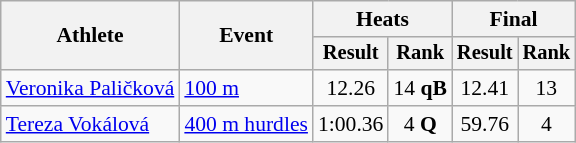<table class="wikitable" style="font-size:90%">
<tr>
<th rowspan=2>Athlete</th>
<th rowspan=2>Event</th>
<th colspan=2>Heats</th>
<th colspan=2>Final</th>
</tr>
<tr style="font-size:95%">
<th>Result</th>
<th>Rank</th>
<th>Result</th>
<th>Rank</th>
</tr>
<tr align=center>
<td align=left><a href='#'>Veronika Paličková</a></td>
<td align=left><a href='#'>100 m</a></td>
<td>12.26</td>
<td>14 <strong>qB</strong></td>
<td>12.41</td>
<td>13</td>
</tr>
<tr align=center>
<td align=left><a href='#'>Tereza Vokálová</a></td>
<td align=left><a href='#'>400 m hurdles</a></td>
<td>1:00.36</td>
<td>4 <strong>Q</strong></td>
<td>59.76</td>
<td>4</td>
</tr>
</table>
